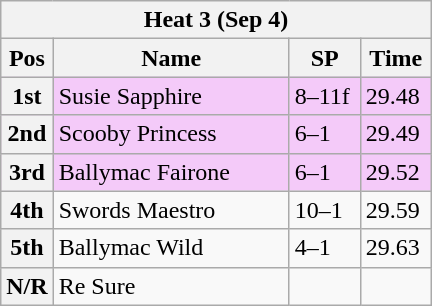<table class="wikitable">
<tr>
<th colspan="6">Heat 3 (Sep 4)</th>
</tr>
<tr>
<th width=20>Pos</th>
<th width=150>Name</th>
<th width=40>SP</th>
<th width=40>Time</th>
</tr>
<tr style="background: #f4caf9;">
<th>1st</th>
<td>Susie Sapphire</td>
<td>8–11f</td>
<td>29.48</td>
</tr>
<tr style="background: #f4caf9;">
<th>2nd</th>
<td>Scooby Princess</td>
<td>6–1</td>
<td>29.49</td>
</tr>
<tr style="background: #f4caf9;">
<th>3rd</th>
<td>Ballymac Fairone</td>
<td>6–1</td>
<td>29.52</td>
</tr>
<tr>
<th>4th</th>
<td>Swords Maestro</td>
<td>10–1</td>
<td>29.59</td>
</tr>
<tr>
<th>5th</th>
<td>Ballymac Wild</td>
<td>4–1</td>
<td>29.63</td>
</tr>
<tr>
<th>N/R</th>
<td>Re Sure</td>
<td></td>
<td></td>
</tr>
</table>
